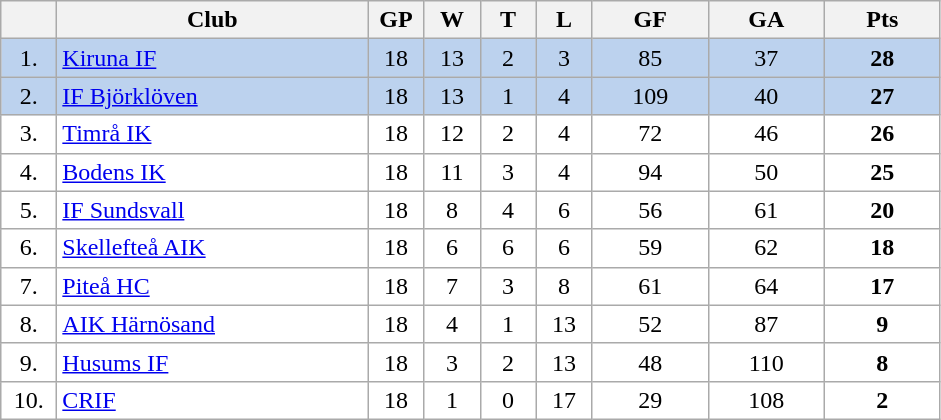<table class="wikitable">
<tr>
<th width="30"></th>
<th width="200">Club</th>
<th width="30">GP</th>
<th width="30">W</th>
<th width="30">T</th>
<th width="30">L</th>
<th width="70">GF</th>
<th width="70">GA</th>
<th width="70">Pts</th>
</tr>
<tr bgcolor="#BCD2EE" align="center">
<td>1.</td>
<td align="left"><a href='#'>Kiruna IF</a></td>
<td>18</td>
<td>13</td>
<td>2</td>
<td>3</td>
<td>85</td>
<td>37</td>
<td><strong>28</strong></td>
</tr>
<tr bgcolor="#BCD2EE" align="center">
<td>2.</td>
<td align="left"><a href='#'>IF Björklöven</a></td>
<td>18</td>
<td>13</td>
<td>1</td>
<td>4</td>
<td>109</td>
<td>40</td>
<td><strong>27</strong></td>
</tr>
<tr bgcolor="#FFFFFF" align="center">
<td>3.</td>
<td align="left"><a href='#'>Timrå IK</a></td>
<td>18</td>
<td>12</td>
<td>2</td>
<td>4</td>
<td>72</td>
<td>46</td>
<td><strong>26</strong></td>
</tr>
<tr bgcolor="#FFFFFF" align="center">
<td>4.</td>
<td align="left"><a href='#'>Bodens IK</a></td>
<td>18</td>
<td>11</td>
<td>3</td>
<td>4</td>
<td>94</td>
<td>50</td>
<td><strong>25</strong></td>
</tr>
<tr bgcolor="#FFFFFF" align="center">
<td>5.</td>
<td align="left"><a href='#'>IF Sundsvall</a></td>
<td>18</td>
<td>8</td>
<td>4</td>
<td>6</td>
<td>56</td>
<td>61</td>
<td><strong>20</strong></td>
</tr>
<tr bgcolor="#FFFFFF" align="center">
<td>6.</td>
<td align="left"><a href='#'>Skellefteå AIK</a></td>
<td>18</td>
<td>6</td>
<td>6</td>
<td>6</td>
<td>59</td>
<td>62</td>
<td><strong>18</strong></td>
</tr>
<tr bgcolor="#FFFFFF" align="center">
<td>7.</td>
<td align="left"><a href='#'>Piteå HC</a></td>
<td>18</td>
<td>7</td>
<td>3</td>
<td>8</td>
<td>61</td>
<td>64</td>
<td><strong>17</strong></td>
</tr>
<tr bgcolor="#FFFFFF" align="center">
<td>8.</td>
<td align="left"><a href='#'>AIK Härnösand</a></td>
<td>18</td>
<td>4</td>
<td>1</td>
<td>13</td>
<td>52</td>
<td>87</td>
<td><strong>9</strong></td>
</tr>
<tr bgcolor="#FFFFFF" align="center">
<td>9.</td>
<td align="left"><a href='#'>Husums IF</a></td>
<td>18</td>
<td>3</td>
<td>2</td>
<td>13</td>
<td>48</td>
<td>110</td>
<td><strong>8</strong></td>
</tr>
<tr bgcolor="#FFFFFF" align="center">
<td>10.</td>
<td align="left"><a href='#'>CRIF</a></td>
<td>18</td>
<td>1</td>
<td>0</td>
<td>17</td>
<td>29</td>
<td>108</td>
<td><strong>2</strong></td>
</tr>
</table>
